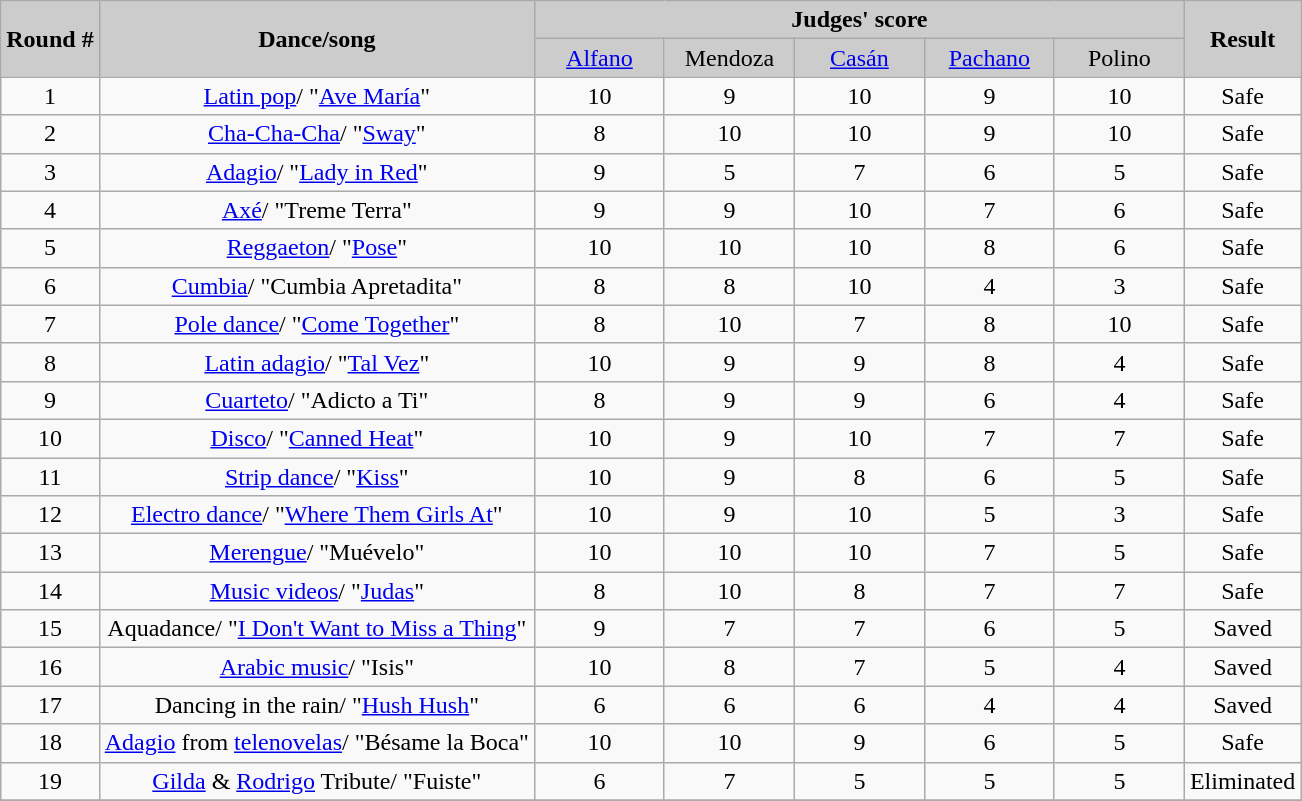<table class="wikitable">
<tr style="text-align:Center; background:#ccc;">
<td rowspan="2"><strong>Round #</strong></td>
<td rowspan="2"><strong>Dance/song</strong></td>
<td colspan="5"><strong>Judges' score</strong></td>
<td rowspan="2"><strong>Result</strong></td>
</tr>
<tr style="text-align:center; background:#ccc;">
<td style="width:10%; "><a href='#'>Alfano</a></td>
<td style="width:10%; ">Mendoza</td>
<td style="width:10%; "><a href='#'>Casán</a></td>
<td style="width:10%; "><a href='#'>Pachano</a></td>
<td style="width:10%; ">Polino</td>
</tr>
<tr>
<td style="text-align:center;">1</td>
<td style="text-align:center;"><a href='#'>Latin pop</a>/ "<a href='#'>Ave María</a>"</td>
<td style="text-align:center;">10</td>
<td style="text-align:center;">9</td>
<td style="text-align:center;">10</td>
<td style="text-align:center;">9</td>
<td style="text-align:center;">10</td>
<td style="text-align:center;">Safe</td>
</tr>
<tr>
<td style="text-align:center;">2</td>
<td style="text-align:center;"><a href='#'>Cha-Cha-Cha</a>/ "<a href='#'>Sway</a>"</td>
<td style="text-align:center;">8</td>
<td style="text-align:center;">10</td>
<td style="text-align:center;">10</td>
<td style="text-align:center;">9</td>
<td style="text-align:center;">10</td>
<td style="text-align:center;">Safe</td>
</tr>
<tr>
<td style="text-align:center;">3</td>
<td style="text-align:center;"><a href='#'>Adagio</a>/ "<a href='#'>Lady in Red</a>"</td>
<td style="text-align:center;">9</td>
<td style="text-align:center;">5</td>
<td style="text-align:center;">7</td>
<td style="text-align:center;">6</td>
<td style="text-align:center;">5</td>
<td style="text-align:center;">Safe</td>
</tr>
<tr>
<td style="text-align:center;">4</td>
<td style="text-align:center;"><a href='#'>Axé</a>/ "Treme Terra"</td>
<td style="text-align:center;">9</td>
<td style="text-align:center;">9</td>
<td style="text-align:center;">10</td>
<td style="text-align:center;">7</td>
<td style="text-align:center;">6</td>
<td style="text-align:center;">Safe</td>
</tr>
<tr>
<td style="text-align:center;">5</td>
<td style="text-align:center;"><a href='#'>Reggaeton</a>/ "<a href='#'>Pose</a>"</td>
<td style="text-align:center;">10</td>
<td style="text-align:center;">10</td>
<td style="text-align:center;">10</td>
<td style="text-align:center;">8</td>
<td style="text-align:center;">6</td>
<td style="text-align:center;">Safe</td>
</tr>
<tr>
<td style="text-align:center;">6</td>
<td style="text-align:center;"><a href='#'>Cumbia</a>/ "Cumbia Apretadita"</td>
<td style="text-align:center;">8</td>
<td style="text-align:center;">8</td>
<td style="text-align:center;">10</td>
<td style="text-align:center;">4</td>
<td style="text-align:center;">3</td>
<td style="text-align:center;">Safe</td>
</tr>
<tr>
<td style="text-align:center;">7</td>
<td style="text-align:center;"><a href='#'>Pole dance</a>/ "<a href='#'>Come Together</a>"</td>
<td style="text-align:center;">8</td>
<td style="text-align:center;">10</td>
<td style="text-align:center;">7</td>
<td style="text-align:center;">8</td>
<td style="text-align:center;">10</td>
<td style="text-align:center;">Safe</td>
</tr>
<tr>
<td style="text-align:center;">8</td>
<td style="text-align:center;"><a href='#'>Latin adagio</a>/ "<a href='#'>Tal Vez</a>"</td>
<td style="text-align:center;">10</td>
<td style="text-align:center;">9</td>
<td style="text-align:center;">9</td>
<td style="text-align:center;">8</td>
<td style="text-align:center;">4</td>
<td style="text-align:center;">Safe</td>
</tr>
<tr>
<td style="text-align:center;">9</td>
<td style="text-align:center;"><a href='#'>Cuarteto</a>/ "Adicto a Ti"</td>
<td style="text-align:center;">8</td>
<td style="text-align:center;">9</td>
<td style="text-align:center;">9</td>
<td style="text-align:center;">6</td>
<td style="text-align:center;">4</td>
<td style="text-align:center;">Safe</td>
</tr>
<tr>
<td style="text-align:center;">10</td>
<td style="text-align:center;"><a href='#'>Disco</a>/ "<a href='#'>Canned Heat</a>"</td>
<td style="text-align:center;">10</td>
<td style="text-align:center;">9</td>
<td style="text-align:center;">10</td>
<td style="text-align:center;">7</td>
<td style="text-align:center;">7</td>
<td style="text-align:center;">Safe</td>
</tr>
<tr>
<td style="text-align:center;">11</td>
<td style="text-align:center;"><a href='#'>Strip dance</a>/ "<a href='#'>Kiss</a>"</td>
<td style="text-align:center;">10</td>
<td style="text-align:center;">9</td>
<td style="text-align:center;">8</td>
<td style="text-align:center;">6</td>
<td style="text-align:center;">5</td>
<td style="text-align:center;">Safe</td>
</tr>
<tr>
<td style="text-align:center;">12</td>
<td style="text-align:center;"><a href='#'>Electro dance</a>/ "<a href='#'>Where Them Girls At</a>"</td>
<td style="text-align:center;">10</td>
<td style="text-align:center;">9</td>
<td style="text-align:center;">10</td>
<td style="text-align:center;">5</td>
<td style="text-align:center;">3</td>
<td style="text-align:center;">Safe</td>
</tr>
<tr>
<td style="text-align:center;">13</td>
<td style="text-align:center;"><a href='#'>Merengue</a>/ "Muévelo"</td>
<td style="text-align:center;">10</td>
<td style="text-align:center;">10</td>
<td style="text-align:center;">10</td>
<td style="text-align:center;">7</td>
<td style="text-align:center;">5</td>
<td style="text-align:center;">Safe</td>
</tr>
<tr>
<td style="text-align:center;">14</td>
<td style="text-align:center;"><a href='#'>Music videos</a>/ "<a href='#'>Judas</a>"</td>
<td style="text-align:center;">8</td>
<td style="text-align:center;">10</td>
<td style="text-align:center;">8</td>
<td style="text-align:center;">7</td>
<td style="text-align:center;">7</td>
<td style="text-align:center;">Safe</td>
</tr>
<tr>
<td style="text-align:center;">15</td>
<td style="text-align:center;">Aquadance/ "<a href='#'>I Don't Want to Miss a Thing</a>"</td>
<td style="text-align:center;">9</td>
<td style="text-align:center;">7</td>
<td style="text-align:center;">7</td>
<td style="text-align:center;">6</td>
<td style="text-align:center;">5</td>
<td style="text-align:center;">Saved</td>
</tr>
<tr>
<td style="text-align:center;">16</td>
<td style="text-align:center;"><a href='#'>Arabic music</a>/ "Isis"</td>
<td style="text-align:center;">10</td>
<td style="text-align:center;">8</td>
<td style="text-align:center;">7</td>
<td style="text-align:center;">5</td>
<td style="text-align:center;">4</td>
<td style="text-align:center;">Saved</td>
</tr>
<tr>
<td style="text-align:center;">17</td>
<td style="text-align:center;">Dancing in the rain/ "<a href='#'>Hush Hush</a>"</td>
<td style="text-align:center;">6</td>
<td style="text-align:center;">6</td>
<td style="text-align:center;">6</td>
<td style="text-align:center;">4</td>
<td style="text-align:center;">4</td>
<td style="text-align:center;">Saved</td>
</tr>
<tr>
<td style="text-align:center;">18</td>
<td style="text-align:center;"><a href='#'>Adagio</a> from <a href='#'>telenovelas</a>/ "Bésame la Boca"</td>
<td style="text-align:center;">10</td>
<td style="text-align:center;">10</td>
<td style="text-align:center;">9</td>
<td style="text-align:center;">6</td>
<td style="text-align:center;">5</td>
<td style="text-align:center;">Safe</td>
</tr>
<tr>
<td style="text-align:center;">19</td>
<td style="text-align:center;"><a href='#'>Gilda</a> & <a href='#'>Rodrigo</a> Tribute/ "Fuiste"</td>
<td style="text-align:center;">6</td>
<td style="text-align:center;">7</td>
<td style="text-align:center;">5</td>
<td style="text-align:center;">5</td>
<td style="text-align:center;">5</td>
<td style="text-align:center;">Eliminated</td>
</tr>
<tr>
</tr>
</table>
